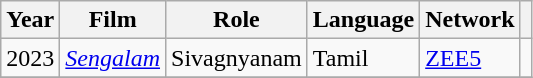<table class="wikitable">
<tr>
<th>Year</th>
<th>Film</th>
<th>Role</th>
<th>Language</th>
<th>Network</th>
<th scope="col" class="unsortable"></th>
</tr>
<tr>
<td>2023</td>
<td><em><a href='#'>Sengalam</a></em></td>
<td>Sivagnyanam</td>
<td>Tamil</td>
<td><a href='#'>ZEE5</a></td>
<td></td>
</tr>
<tr>
</tr>
</table>
